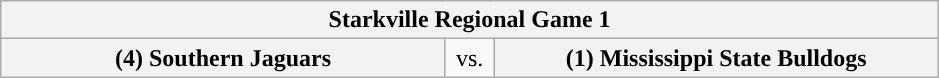<table class="wikitable">
<tr>
<th style="width: 604px;" colspan=3>Starkville Regional Game 1</th>
</tr>
<tr>
<th style="width: 289px; ">(4) Southern Jaguars</th>
<td style="width: 25px; text-align:center">vs.</td>
<th style="width: 289px; ">(1) Mississippi State Bulldogs</th>
</tr>
</table>
